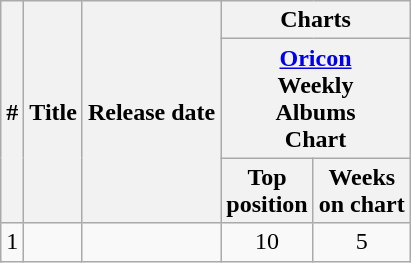<table class="wikitable" style="text-align:center; font-size:;">
<tr>
<th rowspan="3">#</th>
<th rowspan="3">Title</th>
<th rowspan="3">Release date</th>
<th colspan="2">Charts</th>
</tr>
<tr>
<th colspan="2"><a href='#'>Oricon</a><br>Weekly<br>Albums<br>Chart</th>
</tr>
<tr>
<th>Top<br>position</th>
<th>Weeks<br>on chart</th>
</tr>
<tr>
<td>1</td>
<td align="left"></td>
<td align="right"></td>
<td>10</td>
<td>5</td>
</tr>
</table>
